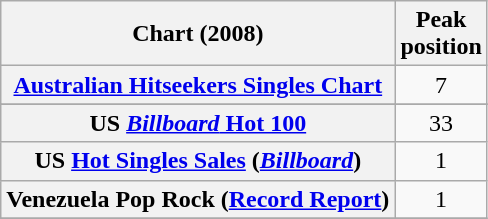<table class="wikitable sortable plainrowheaders">
<tr>
<th align="center">Chart (2008)</th>
<th align="center">Peak<br>position</th>
</tr>
<tr>
<th scope="row"><a href='#'>Australian Hitseekers Singles Chart</a></th>
<td align="center">7</td>
</tr>
<tr>
</tr>
<tr>
</tr>
<tr>
</tr>
<tr>
<th scope="row">US <a href='#'><em>Billboard</em> Hot 100</a></th>
<td align="center">33</td>
</tr>
<tr>
<th scope="row">US <a href='#'>Hot Singles Sales</a> (<em><a href='#'>Billboard</a></em>)</th>
<td align="center">1</td>
</tr>
<tr>
<th scope="row">Venezuela Pop Rock (<a href='#'>Record Report</a>)</th>
<td align="center">1</td>
</tr>
<tr>
</tr>
</table>
